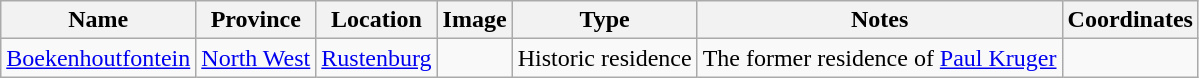<table class="wikitable sortable">
<tr>
<th>Name</th>
<th>Province</th>
<th>Location</th>
<th>Image</th>
<th>Type</th>
<th>Notes</th>
<th>Coordinates</th>
</tr>
<tr>
<td><a href='#'>Boekenhoutfontein</a></td>
<td><a href='#'>North West</a></td>
<td><a href='#'>Rustenburg</a></td>
<td></td>
<td>Historic residence</td>
<td>The former residence of <a href='#'>Paul Kruger</a></td>
<td></td>
</tr>
</table>
